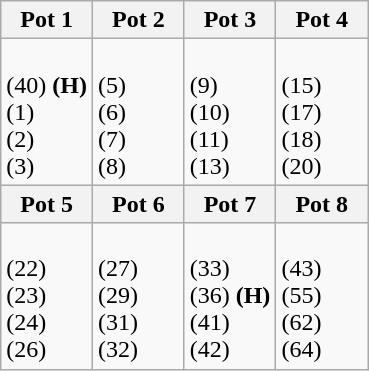<table class="wikitable">
<tr>
<th width=25%>Pot 1</th>
<th width=25%>Pot 2</th>
<th width=25%>Pot 3</th>
<th width=25%>Pot 4</th>
</tr>
<tr>
<td><br> (40) <strong>(H)</strong><br>
 (1)<br>
 (2)<br>
 (3)<br></td>
<td><br> (5)<br>
 (6)<br>
 (7)<br>
 (8)<br></td>
<td><br> (9)<br>
 (10)<br>
 (11)<br>
 (13)<br></td>
<td><br> (15)<br>
 (17)<br>
 (18)<br>
 (20)<br></td>
</tr>
<tr>
<th width=25%>Pot 5</th>
<th width=25%>Pot 6</th>
<th width=25%>Pot 7</th>
<th width=25%>Pot 8</th>
</tr>
<tr>
<td><br> (22)<br>
 (23)<br>
 (24)<br>
 (26)<br></td>
<td><br> (27)<br>
 (29)<br>
 (31)<br>
 (32)<br></td>
<td><br> (33)<br>
 (36) <strong>(H)</strong><br>
 (41)<br>
 (42)<br></td>
<td><br> (43)<br>
 (55)<br>
 (62)<br>
 (64)<br></td>
</tr>
</table>
